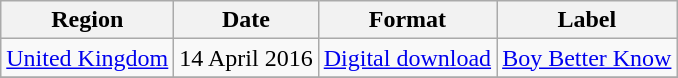<table class=wikitable>
<tr>
<th>Region</th>
<th>Date</th>
<th>Format</th>
<th>Label</th>
</tr>
<tr>
<td><a href='#'>United Kingdom</a></td>
<td>14 April 2016</td>
<td><a href='#'>Digital download</a></td>
<td><a href='#'>Boy Better Know</a></td>
</tr>
<tr>
</tr>
</table>
